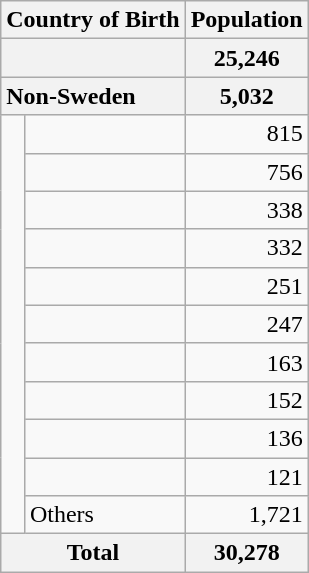<table class="wikitable" style="float:right; text-align:right;">
<tr>
<th colspan="2">Country of Birth</th>
<th>Population</th>
</tr>
<tr>
<th colspan="2"></th>
<th>25,246</th>
</tr>
<tr>
<th colspan="2" style="text-align:left;">Non-Sweden</th>
<th>5,032</th>
</tr>
<tr>
<td rowspan="11"></td>
<td style="text-align:left;"></td>
<td>815</td>
</tr>
<tr>
<td style="text-align:left;"></td>
<td>756</td>
</tr>
<tr>
<td style="text-align:left;"></td>
<td>338</td>
</tr>
<tr>
<td style="text-align:left;"></td>
<td>332</td>
</tr>
<tr>
<td style="text-align:left;"></td>
<td>251</td>
</tr>
<tr>
<td style="text-align:left;"></td>
<td>247</td>
</tr>
<tr>
<td style="text-align:left;"></td>
<td>163</td>
</tr>
<tr>
<td style="text-align:left;"></td>
<td>152</td>
</tr>
<tr>
<td style="text-align:left;"></td>
<td>136</td>
</tr>
<tr>
<td style="text-align:left;"></td>
<td>121</td>
</tr>
<tr>
<td style="text-align:left;">Others</td>
<td>1,721</td>
</tr>
<tr>
<th colspan="2">Total</th>
<th>30,278</th>
</tr>
</table>
